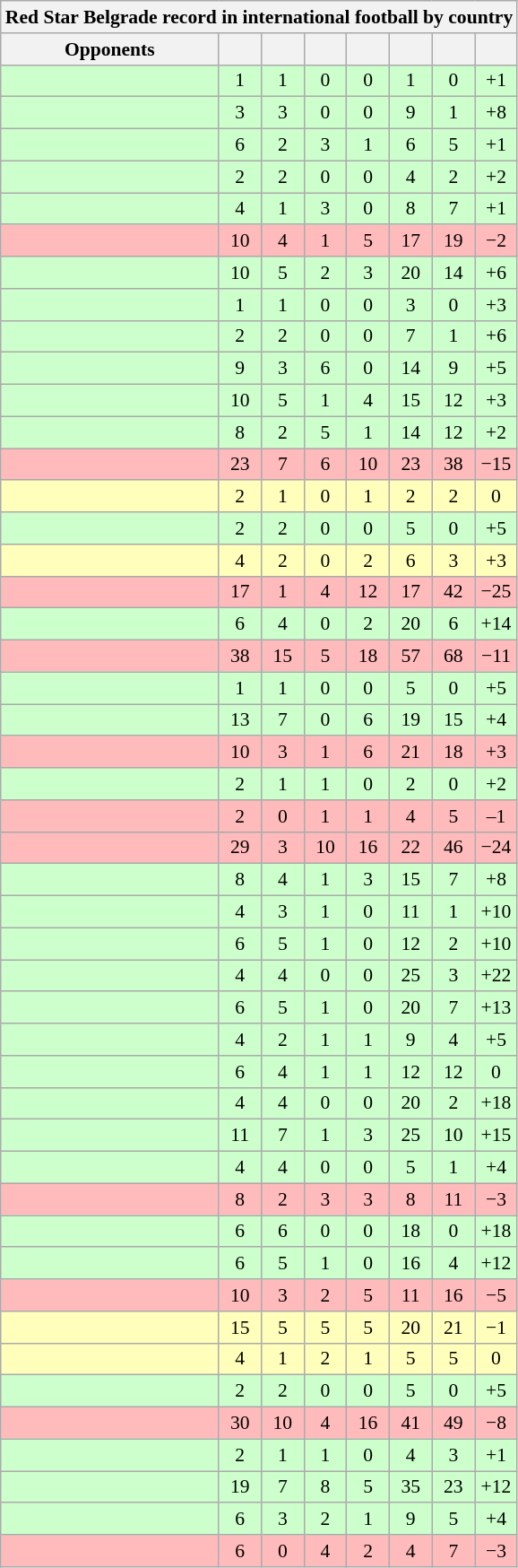<table class="wikitable sortable collapsed" style="text-align: center; font-size: 90%;">
<tr>
<th colspan="8"><strong>Red Star Belgrade record in international football by country</strong></th>
</tr>
<tr>
<th>Opponents</th>
<th width=25></th>
<th width=25></th>
<th width=25></th>
<th width=25></th>
<th width=25></th>
<th width=25></th>
<th width=25></th>
</tr>
<tr bgcolor="#CCFFCC">
<td align="left"></td>
<td>1</td>
<td>1</td>
<td>0</td>
<td>0</td>
<td>1</td>
<td>0</td>
<td>+1</td>
</tr>
<tr bgcolor="#CCFFCC">
<td align="left"></td>
<td>3</td>
<td>3</td>
<td>0</td>
<td>0</td>
<td>9</td>
<td>1</td>
<td>+8</td>
</tr>
<tr bgcolor="#CCFFCC">
<td align="left"></td>
<td>6</td>
<td>2</td>
<td>3</td>
<td>1</td>
<td>6</td>
<td>5</td>
<td>+1</td>
</tr>
<tr bgcolor="#CCFFCC">
<td align="left"></td>
<td>2</td>
<td>2</td>
<td>0</td>
<td>0</td>
<td>4</td>
<td>2</td>
<td>+2</td>
</tr>
<tr bgcolor="#CCFFCC">
<td align="left"></td>
<td>4</td>
<td>1</td>
<td>3</td>
<td>0</td>
<td>8</td>
<td>7</td>
<td>+1</td>
</tr>
<tr bgcolor="#FFBBBB">
<td align="left"></td>
<td>10</td>
<td>4</td>
<td>1</td>
<td>5</td>
<td>17</td>
<td>19</td>
<td>−2</td>
</tr>
<tr bgcolor="#CCFFCC">
<td align="left"></td>
<td>10</td>
<td>5</td>
<td>2</td>
<td>3</td>
<td>20</td>
<td>14</td>
<td>+6</td>
</tr>
<tr bgcolor="#CCFFCC">
<td align="left"></td>
<td>1</td>
<td>1</td>
<td>0</td>
<td>0</td>
<td>3</td>
<td>0</td>
<td>+3</td>
</tr>
<tr bgcolor="#CCFFCC">
<td align="left"></td>
<td>2</td>
<td>2</td>
<td>0</td>
<td>0</td>
<td>7</td>
<td>1</td>
<td>+6</td>
</tr>
<tr bgcolor="#CCFFCC">
<td align="left"></td>
<td>9</td>
<td>3</td>
<td>6</td>
<td>0</td>
<td>14</td>
<td>9</td>
<td>+5</td>
</tr>
<tr bgcolor="#CCFFCC">
<td align="left"></td>
<td>10</td>
<td>5</td>
<td>1</td>
<td>4</td>
<td>15</td>
<td>12</td>
<td>+3</td>
</tr>
<tr bgcolor="#CCFFCC">
<td align="left"></td>
<td>8</td>
<td>2</td>
<td>5</td>
<td>1</td>
<td>14</td>
<td>12</td>
<td>+2</td>
</tr>
<tr bgcolor="#FFBBBB">
<td align="left"></td>
<td>23</td>
<td>7</td>
<td>6</td>
<td>10</td>
<td>23</td>
<td>38</td>
<td>−15</td>
</tr>
<tr bgcolor="#FFFFBB">
<td align="left"></td>
<td>2</td>
<td>1</td>
<td>0</td>
<td>1</td>
<td>2</td>
<td>2</td>
<td>0</td>
</tr>
<tr bgcolor="#CCFFCC">
<td align="left"></td>
<td>2</td>
<td>2</td>
<td>0</td>
<td>0</td>
<td>5</td>
<td>0</td>
<td>+5</td>
</tr>
<tr bgcolor="#FFFFBB">
<td align="left"></td>
<td>4</td>
<td>2</td>
<td>0</td>
<td>2</td>
<td>6</td>
<td>3</td>
<td>+3</td>
</tr>
<tr bgcolor="#FFBBBB">
<td align="left"></td>
<td>17</td>
<td>1</td>
<td>4</td>
<td>12</td>
<td>17</td>
<td>42</td>
<td>−25</td>
</tr>
<tr bgcolor="#CCFFCC">
<td align="left"></td>
<td>6</td>
<td>4</td>
<td>0</td>
<td>2</td>
<td>20</td>
<td>6</td>
<td>+14</td>
</tr>
<tr bgcolor="#FFBBBB">
<td align="left"></td>
<td>38</td>
<td>15</td>
<td>5</td>
<td>18</td>
<td>57</td>
<td>68</td>
<td>−11</td>
</tr>
<tr bgcolor="#CCFFCC">
<td align="left"></td>
<td>1</td>
<td>1</td>
<td>0</td>
<td>0</td>
<td>5</td>
<td>0</td>
<td>+5</td>
</tr>
<tr bgcolor="#CCFFCC">
<td align="left"></td>
<td>13</td>
<td>7</td>
<td>0</td>
<td>6</td>
<td>19</td>
<td>15</td>
<td>+4</td>
</tr>
<tr bgcolor="#FFBBBB">
<td align="left"></td>
<td>10</td>
<td>3</td>
<td>1</td>
<td>6</td>
<td>21</td>
<td>18</td>
<td>+3</td>
</tr>
<tr bgcolor="#CCFFCC">
<td align="left"></td>
<td>2</td>
<td>1</td>
<td>1</td>
<td>0</td>
<td>2</td>
<td>0</td>
<td>+2</td>
</tr>
<tr bgcolor="#FFBBBB">
<td align="left"></td>
<td>2</td>
<td>0</td>
<td>1</td>
<td>1</td>
<td>4</td>
<td>5</td>
<td>–1</td>
</tr>
<tr bgcolor="#FFBBBB">
<td align="left"></td>
<td>29</td>
<td>3</td>
<td>10</td>
<td>16</td>
<td>22</td>
<td>46</td>
<td>−24</td>
</tr>
<tr bgcolor="#CCFFCC">
<td align="left"></td>
<td>8</td>
<td>4</td>
<td>1</td>
<td>3</td>
<td>15</td>
<td>7</td>
<td>+8</td>
</tr>
<tr bgcolor="#CCFFCC">
<td align="left"></td>
<td>4</td>
<td>3</td>
<td>1</td>
<td>0</td>
<td>11</td>
<td>1</td>
<td>+10</td>
</tr>
<tr bgcolor="#CCFFCC">
<td align="left"></td>
<td>6</td>
<td>5</td>
<td>1</td>
<td>0</td>
<td>12</td>
<td>2</td>
<td>+10</td>
</tr>
<tr bgcolor="#CCFFCC">
<td align="left"></td>
<td>4</td>
<td>4</td>
<td>0</td>
<td>0</td>
<td>25</td>
<td>3</td>
<td>+22</td>
</tr>
<tr bgcolor="#CCFFCC">
<td align="left"></td>
<td>6</td>
<td>5</td>
<td>1</td>
<td>0</td>
<td>20</td>
<td>7</td>
<td>+13</td>
</tr>
<tr bgcolor="#CCFFCC">
<td align="left"></td>
<td>4</td>
<td>2</td>
<td>1</td>
<td>1</td>
<td>9</td>
<td>4</td>
<td>+5</td>
</tr>
<tr bgcolor="#CCFFCC">
<td align="left"></td>
<td>6</td>
<td>4</td>
<td>1</td>
<td>1</td>
<td>12</td>
<td>12</td>
<td>0</td>
</tr>
<tr bgcolor="#CCFFCC">
<td align="left"></td>
<td>4</td>
<td>4</td>
<td>0</td>
<td>0</td>
<td>20</td>
<td>2</td>
<td>+18</td>
</tr>
<tr bgcolor="#CCFFCC">
<td align="left"></td>
<td>11</td>
<td>7</td>
<td>1</td>
<td>3</td>
<td>25</td>
<td>10</td>
<td>+15</td>
</tr>
<tr bgcolor="#CCFFCC">
<td align="left"></td>
<td>4</td>
<td>4</td>
<td>0</td>
<td>0</td>
<td>5</td>
<td>1</td>
<td>+4</td>
</tr>
<tr bgcolor="#FFBBBB">
<td align="left"></td>
<td>8</td>
<td>2</td>
<td>3</td>
<td>3</td>
<td>8</td>
<td>11</td>
<td>−3</td>
</tr>
<tr bgcolor="#CCFFCC">
<td align="left"></td>
<td>6</td>
<td>6</td>
<td>0</td>
<td>0</td>
<td>18</td>
<td>0</td>
<td>+18</td>
</tr>
<tr bgcolor="#CCFFCC">
<td align="left"></td>
<td>6</td>
<td>5</td>
<td>1</td>
<td>0</td>
<td>16</td>
<td>4</td>
<td>+12</td>
</tr>
<tr bgcolor="#FFBBBB">
<td align="left"></td>
<td>10</td>
<td>3</td>
<td>2</td>
<td>5</td>
<td>11</td>
<td>16</td>
<td>−5</td>
</tr>
<tr bgcolor="#FFFFBB">
<td align="left"></td>
<td>15</td>
<td>5</td>
<td>5</td>
<td>5</td>
<td>20</td>
<td>21</td>
<td>−1</td>
</tr>
<tr bgcolor="#FFFFBB">
<td align="left"></td>
<td>4</td>
<td>1</td>
<td>2</td>
<td>1</td>
<td>5</td>
<td>5</td>
<td>0</td>
</tr>
<tr bgcolor="#CCFFCC">
<td align="left"></td>
<td>2</td>
<td>2</td>
<td>0</td>
<td>0</td>
<td>5</td>
<td>0</td>
<td>+5</td>
</tr>
<tr bgcolor="#FFBBBB">
<td align="left"></td>
<td>30</td>
<td>10</td>
<td>4</td>
<td>16</td>
<td>41</td>
<td>49</td>
<td>−8</td>
</tr>
<tr bgcolor="#CCFFCC">
<td align="left"></td>
<td>2</td>
<td>1</td>
<td>1</td>
<td>0</td>
<td>4</td>
<td>3</td>
<td>+1</td>
</tr>
<tr bgcolor="#CCFFCC">
<td align="left"></td>
<td>19</td>
<td>7</td>
<td>8</td>
<td>5</td>
<td>35</td>
<td>23</td>
<td>+12</td>
</tr>
<tr bgcolor="#CCFFCC">
<td align="left"></td>
<td>6</td>
<td>3</td>
<td>2</td>
<td>1</td>
<td>9</td>
<td>5</td>
<td>+4</td>
</tr>
<tr bgcolor="#FFBBBB">
<td align="left"></td>
<td>6</td>
<td>0</td>
<td>4</td>
<td>2</td>
<td>4</td>
<td>7</td>
<td>−3</td>
</tr>
</table>
